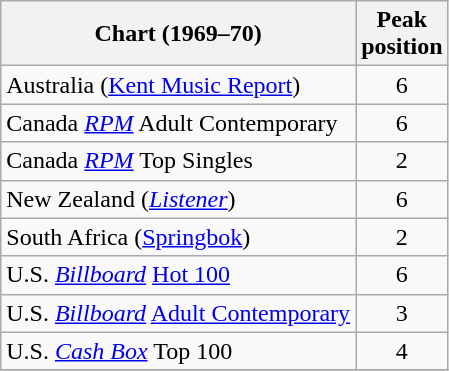<table class="wikitable sortable">
<tr>
<th>Chart (1969–70)</th>
<th>Peak<br>position</th>
</tr>
<tr>
<td>Australia (<a href='#'>Kent Music Report</a>)</td>
<td style="text-align:center;">6</td>
</tr>
<tr>
<td>Canada <em><a href='#'>RPM</a></em> Adult Contemporary</td>
<td style="text-align:center;">6</td>
</tr>
<tr>
<td>Canada <em><a href='#'>RPM</a></em> Top Singles</td>
<td style="text-align:center;">2</td>
</tr>
<tr>
<td>New Zealand (<em><a href='#'>Listener</a></em>)</td>
<td style="text-align:center;">6</td>
</tr>
<tr>
<td>South Africa (<a href='#'>Springbok</a>)</td>
<td align="center">2</td>
</tr>
<tr>
<td>U.S. <em><a href='#'>Billboard</a></em> <a href='#'>Hot 100</a></td>
<td style="text-align:center;">6</td>
</tr>
<tr>
<td>U.S. <em><a href='#'>Billboard</a></em> <a href='#'>Adult Contemporary</a></td>
<td style="text-align:center;">3</td>
</tr>
<tr>
<td>U.S. <a href='#'><em>Cash Box</em></a> Top 100</td>
<td align="center">4</td>
</tr>
<tr>
</tr>
</table>
